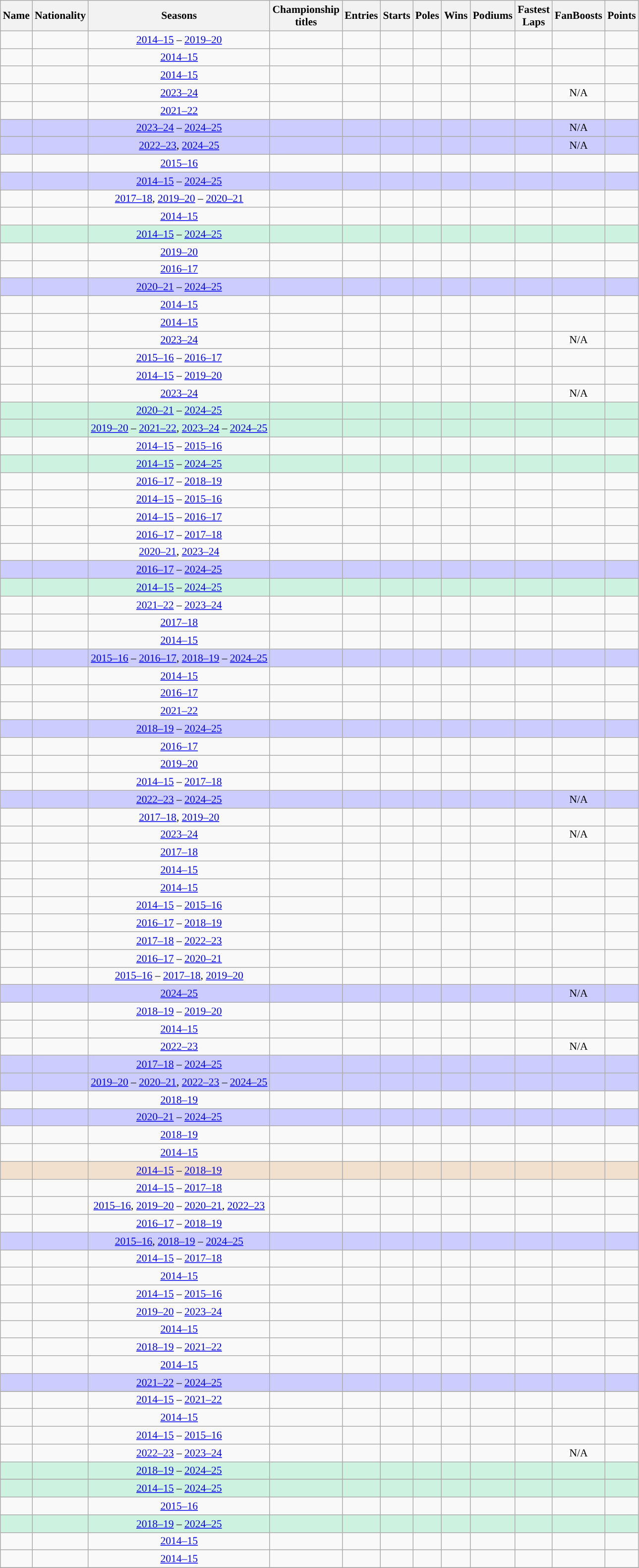<table class="wikitable sortable" style="font-size: 90%; text-align:center">
<tr>
<th>Name</th>
<th>Nationality</th>
<th>Seasons</th>
<th>Championship<br>titles</th>
<th>Entries</th>
<th>Starts</th>
<th>Poles</th>
<th>Wins</th>
<th>Podiums</th>
<th>Fastest<br>Laps</th>
<th>FanBoosts</th>
<th>Points</th>
</tr>
<tr>
<td align=left></td>
<td align=left></td>
<td><a href='#'>2014–15</a> – <a href='#'>2019–20</a></td>
<td></td>
<td></td>
<td></td>
<td></td>
<td></td>
<td></td>
<td></td>
<td></td>
<td></td>
</tr>
<tr>
<td align=left></td>
<td align=left></td>
<td><a href='#'>2014–15</a></td>
<td></td>
<td></td>
<td></td>
<td></td>
<td></td>
<td></td>
<td></td>
<td></td>
<td></td>
</tr>
<tr>
<td align=left></td>
<td align=left></td>
<td><a href='#'>2014–15</a></td>
<td></td>
<td></td>
<td></td>
<td></td>
<td></td>
<td></td>
<td></td>
<td></td>
<td></td>
</tr>
<tr>
<td align=left></td>
<td align=left></td>
<td><a href='#'>2023–24</a></td>
<td></td>
<td></td>
<td></td>
<td></td>
<td></td>
<td></td>
<td></td>
<td>N/A</td>
<td></td>
</tr>
<tr>
<td align=left></td>
<td align=left></td>
<td><a href='#'>2021–22</a></td>
<td></td>
<td></td>
<td></td>
<td></td>
<td></td>
<td></td>
<td></td>
<td></td>
<td></td>
</tr>
<tr style="background:#ccccff;">
<td align=left><strong></strong></td>
<td align=left><strong></strong></td>
<td><a href='#'>2023–24</a> – <a href='#'>2024–25</a></td>
<td></td>
<td></td>
<td></td>
<td></td>
<td></td>
<td></td>
<td></td>
<td>N/A</td>
<td></td>
</tr>
<tr style="background:#ccccff;">
<td align=left><strong></strong></td>
<td align=left><strong></strong></td>
<td><a href='#'>2022–23</a>, <a href='#'>2024–25</a></td>
<td></td>
<td></td>
<td></td>
<td></td>
<td></td>
<td></td>
<td></td>
<td>N/A</td>
<td></td>
</tr>
<tr>
<td align=left></td>
<td align=left></td>
<td><a href='#'>2015–16</a></td>
<td></td>
<td></td>
<td></td>
<td></td>
<td></td>
<td></td>
<td></td>
<td></td>
<td></td>
</tr>
<tr style="background:#ccccff;">
<td align=left><strong></strong></td>
<td align=left><strong></strong></td>
<td><a href='#'>2014–15</a> – <a href='#'>2024–25</a></td>
<td></td>
<td></td>
<td></td>
<td></td>
<td></td>
<td></td>
<td></td>
<td></td>
<td></td>
</tr>
<tr>
<td align=left></td>
<td align=left></td>
<td><a href='#'>2017–18</a>, <a href='#'>2019–20</a> – <a href='#'>2020–21</a></td>
<td></td>
<td></td>
<td></td>
<td></td>
<td></td>
<td></td>
<td></td>
<td></td>
<td></td>
</tr>
<tr>
<td align=left></td>
<td align=left></td>
<td><a href='#'>2014–15</a></td>
<td></td>
<td></td>
<td></td>
<td></td>
<td></td>
<td></td>
<td></td>
<td></td>
<td></td>
</tr>
<tr style="background: #CEF2E0;">
<td align=left><strong></strong></td>
<td align=left><strong></strong></td>
<td><a href='#'>2014–15</a> – <a href='#'>2024–25</a></td>
<td><br></td>
<td></td>
<td></td>
<td></td>
<td></td>
<td></td>
<td></td>
<td></td>
<td></td>
</tr>
<tr>
<td align=left></td>
<td align=left></td>
<td><a href='#'>2019–20</a></td>
<td></td>
<td></td>
<td></td>
<td></td>
<td></td>
<td></td>
<td></td>
<td></td>
<td></td>
</tr>
<tr>
<td align=left></td>
<td align=left></td>
<td><a href='#'>2016–17</a></td>
<td></td>
<td></td>
<td></td>
<td></td>
<td></td>
<td></td>
<td></td>
<td></td>
<td></td>
</tr>
<tr style="background:#ccccff;">
<td align=left><strong></strong></td>
<td align=left><strong></strong></td>
<td><a href='#'>2020–21</a> – <a href='#'>2024–25</a></td>
<td></td>
<td></td>
<td></td>
<td></td>
<td></td>
<td></td>
<td></td>
<td></td>
<td></td>
</tr>
<tr>
<td align=left></td>
<td align=left></td>
<td><a href='#'>2014–15</a></td>
<td></td>
<td></td>
<td></td>
<td></td>
<td></td>
<td></td>
<td></td>
<td></td>
<td></td>
</tr>
<tr>
<td align=left></td>
<td align=left></td>
<td><a href='#'>2014–15</a></td>
<td></td>
<td></td>
<td></td>
<td></td>
<td></td>
<td></td>
<td></td>
<td></td>
<td></td>
</tr>
<tr>
<td align=left></td>
<td align=left></td>
<td><a href='#'>2023–24</a></td>
<td></td>
<td></td>
<td></td>
<td></td>
<td></td>
<td></td>
<td></td>
<td>N/A</td>
<td></td>
</tr>
<tr>
<td align=left></td>
<td align=left></td>
<td><a href='#'>2015–16</a> – <a href='#'>2016–17</a></td>
<td></td>
<td></td>
<td></td>
<td></td>
<td></td>
<td></td>
<td></td>
<td></td>
<td></td>
</tr>
<tr>
<td align=left></td>
<td align=left></td>
<td><a href='#'>2014–15</a> – <a href='#'>2019–20</a></td>
<td></td>
<td></td>
<td></td>
<td></td>
<td></td>
<td></td>
<td></td>
<td></td>
<td></td>
</tr>
<tr>
<td align=left></td>
<td align=left></td>
<td><a href='#'>2023–24</a></td>
<td></td>
<td></td>
<td></td>
<td></td>
<td></td>
<td></td>
<td></td>
<td>N/A</td>
<td></td>
</tr>
<tr style="background:#CEF2E0;">
<td align=left><strong></strong></td>
<td align=left><strong></strong></td>
<td><a href='#'>2020–21</a> – <a href='#'>2024–25</a></td>
<td><br></td>
<td></td>
<td></td>
<td></td>
<td></td>
<td></td>
<td></td>
<td></td>
<td></td>
</tr>
<tr style="background: #CEF2E0;">
<td align=left><strong></strong></td>
<td align=left><strong></strong></td>
<td><a href='#'>2019–20</a> – <a href='#'>2021–22</a>, <a href='#'>2023–24</a> – <a href='#'>2024–25</a></td>
<td><br></td>
<td></td>
<td></td>
<td></td>
<td></td>
<td></td>
<td></td>
<td></td>
<td></td>
</tr>
<tr>
<td align=left></td>
<td align=left></td>
<td><a href='#'>2014–15</a> – <a href='#'>2015–16</a></td>
<td></td>
<td></td>
<td></td>
<td></td>
<td></td>
<td></td>
<td></td>
<td></td>
<td></td>
</tr>
<tr style="background:#CEF2E0;">
<td align=left><strong></strong></td>
<td align=left><strong></strong></td>
<td><a href='#'>2014–15</a> – <a href='#'>2024–25</a></td>
<td><br></td>
<td></td>
<td></td>
<td></td>
<td></td>
<td></td>
<td></td>
<td></td>
<td></td>
</tr>
<tr>
<td align=left></td>
<td align=left></td>
<td><a href='#'>2016–17</a> – <a href='#'>2018–19</a></td>
<td></td>
<td></td>
<td></td>
<td></td>
<td></td>
<td></td>
<td></td>
<td></td>
<td></td>
</tr>
<tr>
<td align=left></td>
<td align=left></td>
<td><a href='#'>2014–15</a> – <a href='#'>2015–16</a></td>
<td></td>
<td></td>
<td></td>
<td></td>
<td></td>
<td></td>
<td></td>
<td></td>
<td></td>
</tr>
<tr>
<td align=left></td>
<td align=left></td>
<td><a href='#'>2014–15</a> – <a href='#'>2016–17</a></td>
<td></td>
<td></td>
<td></td>
<td></td>
<td></td>
<td></td>
<td></td>
<td></td>
<td></td>
</tr>
<tr>
<td align=left></td>
<td align=left></td>
<td><a href='#'>2016–17</a> – <a href='#'>2017–18</a></td>
<td></td>
<td></td>
<td></td>
<td></td>
<td></td>
<td></td>
<td></td>
<td></td>
<td></td>
</tr>
<tr>
<td align=left></td>
<td align=left></td>
<td><a href='#'>2020–21</a>, <a href='#'>2023–24</a></td>
<td></td>
<td></td>
<td></td>
<td></td>
<td></td>
<td></td>
<td></td>
<td></td>
<td></td>
</tr>
<tr style="background:#ccccff;">
<td align=left><strong></strong></td>
<td align=left><strong></strong></td>
<td><a href='#'>2016–17</a> – <a href='#'>2024–25</a></td>
<td></td>
<td></td>
<td></td>
<td></td>
<td></td>
<td></td>
<td></td>
<td></td>
<td></td>
</tr>
<tr style="background:#CEF2E0;">
<td align=left><strong></strong></td>
<td align=left><strong></strong></td>
<td><a href='#'>2014–15</a> – <a href='#'>2024–25</a></td>
<td><br></td>
<td></td>
<td></td>
<td></td>
<td></td>
<td></td>
<td></td>
<td></td>
<td></td>
</tr>
<tr>
<td align=left></td>
<td align=left></td>
<td><a href='#'>2021–22</a> – <a href='#'>2023–24</a></td>
<td></td>
<td></td>
<td></td>
<td></td>
<td></td>
<td></td>
<td></td>
<td></td>
<td></td>
</tr>
<tr>
<td align=left></td>
<td align=left></td>
<td><a href='#'>2017–18</a></td>
<td></td>
<td></td>
<td></td>
<td></td>
<td></td>
<td></td>
<td></td>
<td></td>
<td></td>
</tr>
<tr>
<td align=left></td>
<td align=left></td>
<td><a href='#'>2014–15</a></td>
<td></td>
<td></td>
<td></td>
<td></td>
<td></td>
<td></td>
<td></td>
<td></td>
<td></td>
</tr>
<tr style="background:#ccccff;">
<td align=left><strong></strong></td>
<td align=left><strong></strong></td>
<td><a href='#'>2015–16</a> – <a href='#'>2016–17</a>, <a href='#'>2018–19</a> – <a href='#'>2024–25</a></td>
<td></td>
<td></td>
<td></td>
<td></td>
<td></td>
<td></td>
<td></td>
<td></td>
<td></td>
</tr>
<tr>
<td align=left></td>
<td align=left></td>
<td><a href='#'>2014–15</a></td>
<td></td>
<td></td>
<td></td>
<td></td>
<td></td>
<td></td>
<td></td>
<td></td>
<td></td>
</tr>
<tr>
<td align=left></td>
<td align=left></td>
<td><a href='#'>2016–17</a></td>
<td></td>
<td></td>
<td></td>
<td></td>
<td></td>
<td></td>
<td></td>
<td></td>
<td></td>
</tr>
<tr>
<td align=left></td>
<td align=left></td>
<td><a href='#'>2021–22</a></td>
<td></td>
<td></td>
<td></td>
<td></td>
<td></td>
<td></td>
<td></td>
<td></td>
<td></td>
</tr>
<tr style="background:#ccccff;">
<td align=left><strong></strong></td>
<td align=left><strong></strong></td>
<td><a href='#'>2018–19</a> – <a href='#'>2024–25</a></td>
<td></td>
<td></td>
<td></td>
<td></td>
<td></td>
<td></td>
<td></td>
<td></td>
<td></td>
</tr>
<tr>
<td align=left></td>
<td align=left></td>
<td><a href='#'>2016–17</a></td>
<td></td>
<td></td>
<td></td>
<td></td>
<td></td>
<td></td>
<td></td>
<td></td>
<td></td>
</tr>
<tr>
<td align=left></td>
<td align=left></td>
<td><a href='#'>2019–20</a></td>
<td></td>
<td></td>
<td></td>
<td></td>
<td></td>
<td></td>
<td></td>
<td></td>
<td></td>
</tr>
<tr>
<td align=left></td>
<td align=left></td>
<td><a href='#'>2014–15</a> – <a href='#'>2017–18</a></td>
<td></td>
<td></td>
<td></td>
<td></td>
<td></td>
<td></td>
<td></td>
<td></td>
<td></td>
</tr>
<tr style="background:#ccccff;">
<td align=left><strong></strong></td>
<td align=left><strong></strong></td>
<td><a href='#'>2022–23</a> – <a href='#'>2024–25</a></td>
<td></td>
<td></td>
<td></td>
<td></td>
<td></td>
<td></td>
<td></td>
<td>N/A</td>
<td></td>
</tr>
<tr>
<td align=left></td>
<td align=left></td>
<td><a href='#'>2017–18</a>, <a href='#'>2019–20</a></td>
<td></td>
<td></td>
<td></td>
<td></td>
<td></td>
<td></td>
<td></td>
<td></td>
<td></td>
</tr>
<tr>
<td align=left></td>
<td align=left></td>
<td><a href='#'>2023–24</a></td>
<td></td>
<td></td>
<td></td>
<td></td>
<td></td>
<td></td>
<td></td>
<td>N/A</td>
<td></td>
</tr>
<tr>
<td align=left></td>
<td align=left></td>
<td><a href='#'>2017–18</a></td>
<td></td>
<td></td>
<td></td>
<td></td>
<td></td>
<td></td>
<td></td>
<td></td>
<td></td>
</tr>
<tr>
<td align=left></td>
<td align=left></td>
<td><a href='#'>2014–15</a></td>
<td></td>
<td></td>
<td></td>
<td></td>
<td></td>
<td></td>
<td></td>
<td></td>
<td></td>
</tr>
<tr>
<td align=left></td>
<td align=left></td>
<td><a href='#'>2014–15</a></td>
<td></td>
<td></td>
<td></td>
<td></td>
<td></td>
<td></td>
<td></td>
<td></td>
<td></td>
</tr>
<tr>
<td align=left></td>
<td align=left></td>
<td><a href='#'>2014–15</a> – <a href='#'>2015–16</a></td>
<td></td>
<td></td>
<td></td>
<td></td>
<td></td>
<td></td>
<td></td>
<td></td>
<td></td>
</tr>
<tr>
<td align=left></td>
<td align=left></td>
<td><a href='#'>2016–17</a> – <a href='#'>2018–19</a></td>
<td></td>
<td></td>
<td></td>
<td></td>
<td></td>
<td></td>
<td></td>
<td></td>
<td></td>
</tr>
<tr>
<td align=left></td>
<td align=left></td>
<td><a href='#'>2017–18</a> – <a href='#'>2022–23</a></td>
<td></td>
<td></td>
<td></td>
<td></td>
<td></td>
<td></td>
<td></td>
<td></td>
<td></td>
</tr>
<tr>
<td align=left></td>
<td align=left></td>
<td><a href='#'>2016–17</a> – <a href='#'>2020–21</a></td>
<td></td>
<td></td>
<td></td>
<td></td>
<td></td>
<td></td>
<td></td>
<td></td>
<td></td>
</tr>
<tr>
<td align=left></td>
<td align=left></td>
<td><a href='#'>2015–16</a> – <a href='#'>2017–18</a>, <a href='#'>2019–20</a></td>
<td></td>
<td></td>
<td></td>
<td></td>
<td></td>
<td></td>
<td></td>
<td></td>
<td></td>
</tr>
<tr style="background:#ccccff;">
<td align=left><strong></strong></td>
<td align=left><strong></strong></td>
<td><a href='#'>2024–25</a></td>
<td></td>
<td></td>
<td></td>
<td></td>
<td></td>
<td></td>
<td></td>
<td>N/A</td>
<td></td>
</tr>
<tr>
<td align=left></td>
<td align=left></td>
<td><a href='#'>2018–19</a> – <a href='#'>2019–20</a></td>
<td></td>
<td></td>
<td></td>
<td></td>
<td></td>
<td></td>
<td></td>
<td></td>
<td></td>
</tr>
<tr>
<td align=left></td>
<td align=left></td>
<td><a href='#'>2014–15</a></td>
<td></td>
<td></td>
<td></td>
<td></td>
<td></td>
<td></td>
<td></td>
<td></td>
<td></td>
</tr>
<tr>
<td align=left></td>
<td align=left></td>
<td><a href='#'>2022–23</a></td>
<td></td>
<td></td>
<td></td>
<td></td>
<td></td>
<td></td>
<td></td>
<td>N/A</td>
<td></td>
</tr>
<tr style="background:#ccccff;">
<td align=left><strong></strong></td>
<td align=left><strong></strong></td>
<td><a href='#'>2017–18</a> – <a href='#'>2024–25</a></td>
<td></td>
<td></td>
<td></td>
<td></td>
<td></td>
<td></td>
<td></td>
<td></td>
<td></td>
</tr>
<tr style="background:#ccccff;">
<td align=left><strong></strong></td>
<td align=left><strong></strong></td>
<td><a href='#'>2019–20</a> – <a href='#'>2020–21</a>, <a href='#'>2022–23</a> – <a href='#'>2024–25</a></td>
<td></td>
<td></td>
<td></td>
<td></td>
<td></td>
<td></td>
<td></td>
<td></td>
<td></td>
</tr>
<tr>
<td align=left></td>
<td align=left></td>
<td><a href='#'>2018–19</a></td>
<td></td>
<td></td>
<td></td>
<td></td>
<td></td>
<td></td>
<td></td>
<td></td>
<td></td>
</tr>
<tr style="background:#ccccff;">
<td align=left><strong></strong></td>
<td align=left><strong></strong></td>
<td><a href='#'>2020–21</a> – <a href='#'>2024–25</a></td>
<td></td>
<td></td>
<td></td>
<td></td>
<td></td>
<td></td>
<td></td>
<td></td>
<td></td>
</tr>
<tr>
<td align=left></td>
<td align=left></td>
<td><a href='#'>2018–19</a></td>
<td></td>
<td></td>
<td></td>
<td></td>
<td></td>
<td></td>
<td></td>
<td></td>
<td></td>
</tr>
<tr>
<td align=left></td>
<td align=left></td>
<td><a href='#'>2014–15</a></td>
<td></td>
<td></td>
<td></td>
<td></td>
<td></td>
<td></td>
<td></td>
<td></td>
<td></td>
</tr>
<tr style="background:#F2E0CE;">
<td align=left></td>
<td align=left></td>
<td><a href='#'>2014–15</a> – <a href='#'>2018–19</a></td>
<td><br></td>
<td></td>
<td></td>
<td></td>
<td></td>
<td></td>
<td></td>
<td></td>
<td></td>
</tr>
<tr>
<td align=left></td>
<td align=left></td>
<td><a href='#'>2014–15</a> – <a href='#'>2017–18</a></td>
<td></td>
<td></td>
<td></td>
<td></td>
<td></td>
<td></td>
<td></td>
<td></td>
<td></td>
</tr>
<tr>
<td align=left></td>
<td align=left></td>
<td><a href='#'>2015–16</a>, <a href='#'>2019–20</a> – <a href='#'>2020–21</a>, <a href='#'>2022–23</a></td>
<td></td>
<td></td>
<td></td>
<td></td>
<td></td>
<td></td>
<td></td>
<td></td>
<td></td>
</tr>
<tr>
<td align=left></td>
<td align=left></td>
<td><a href='#'>2016–17</a> – <a href='#'>2018–19</a></td>
<td></td>
<td></td>
<td></td>
<td></td>
<td></td>
<td></td>
<td></td>
<td></td>
<td></td>
</tr>
<tr style="background:#ccccff;">
<td align=left><strong></strong></td>
<td align=left><strong></strong></td>
<td><a href='#'>2015–16</a>, <a href='#'>2018–19</a> – <a href='#'>2024–25</a></td>
<td></td>
<td></td>
<td></td>
<td></td>
<td></td>
<td></td>
<td></td>
<td></td>
<td></td>
</tr>
<tr>
<td align=left></td>
<td align=left></td>
<td><a href='#'>2014–15</a> –  <a href='#'>2017–18</a></td>
<td></td>
<td></td>
<td></td>
<td></td>
<td></td>
<td></td>
<td></td>
<td></td>
<td></td>
</tr>
<tr>
<td align=left></td>
<td align=left></td>
<td><a href='#'>2014–15</a></td>
<td></td>
<td></td>
<td></td>
<td></td>
<td></td>
<td></td>
<td></td>
<td></td>
<td></td>
</tr>
<tr>
<td align=left></td>
<td align=left></td>
<td><a href='#'>2014–15</a> – <a href='#'>2015–16</a></td>
<td></td>
<td></td>
<td></td>
<td></td>
<td></td>
<td></td>
<td></td>
<td></td>
<td></td>
</tr>
<tr>
<td align=left></td>
<td align=left></td>
<td><a href='#'>2019–20</a> – <a href='#'>2023–24</a></td>
<td></td>
<td></td>
<td></td>
<td></td>
<td></td>
<td></td>
<td></td>
<td></td>
<td></td>
</tr>
<tr>
<td align=left></td>
<td align=left></td>
<td><a href='#'>2014–15</a></td>
<td></td>
<td></td>
<td></td>
<td></td>
<td></td>
<td></td>
<td></td>
<td></td>
<td></td>
</tr>
<tr>
<td align=left></td>
<td align=left></td>
<td><a href='#'>2018–19</a> – <a href='#'>2021–22</a></td>
<td></td>
<td></td>
<td></td>
<td></td>
<td></td>
<td></td>
<td></td>
<td></td>
<td></td>
</tr>
<tr>
<td align=left></td>
<td align=left></td>
<td><a href='#'>2014–15</a></td>
<td></td>
<td></td>
<td></td>
<td></td>
<td></td>
<td></td>
<td></td>
<td></td>
<td></td>
</tr>
<tr style="background:#ccccff;">
<td align=left><strong></strong></td>
<td align=left><strong></strong></td>
<td><a href='#'>2021–22</a> – <a href='#'>2024–25</a></td>
<td></td>
<td></td>
<td></td>
<td></td>
<td></td>
<td></td>
<td></td>
<td></td>
<td></td>
</tr>
<tr>
</tr>
<tr>
<td align=left></td>
<td align=left></td>
<td><a href='#'>2014–15</a> – <a href='#'>2021–22</a></td>
<td></td>
<td></td>
<td></td>
<td></td>
<td></td>
<td></td>
<td></td>
<td></td>
<td></td>
</tr>
<tr>
<td align=left></td>
<td align=left></td>
<td><a href='#'>2014–15</a></td>
<td></td>
<td></td>
<td></td>
<td></td>
<td></td>
<td></td>
<td></td>
<td></td>
<td></td>
</tr>
<tr align="center">
<td align=left></td>
<td align=left></td>
<td><a href='#'>2014–15</a> – <a href='#'>2015–16</a></td>
<td></td>
<td></td>
<td></td>
<td></td>
<td></td>
<td></td>
<td></td>
<td></td>
<td></td>
</tr>
<tr>
<td align=left></td>
<td align=left></td>
<td><a href='#'>2022–23</a> – <a href='#'>2023–24</a></td>
<td></td>
<td></td>
<td></td>
<td></td>
<td></td>
<td></td>
<td></td>
<td>N/A</td>
<td></td>
</tr>
<tr style="background:#CEF2E0;">
<td align=left><strong></strong></td>
<td align=left><strong></strong></td>
<td><a href='#'>2018–19</a> – <a href='#'>2024–25</a></td>
<td><br></td>
<td></td>
<td></td>
<td></td>
<td></td>
<td></td>
<td></td>
<td></td>
<td></td>
</tr>
<tr>
</tr>
<tr style="background:#CEF2E0;">
<td align=left><strong></strong></td>
<td align=left><strong></strong></td>
<td><a href='#'>2014–15</a> – <a href='#'>2024–25</a></td>
<td><br></td>
<td></td>
<td></td>
<td></td>
<td></td>
<td></td>
<td></td>
<td></td>
<td></td>
</tr>
<tr>
<td align=left></td>
<td align=left></td>
<td><a href='#'>2015–16</a></td>
<td></td>
<td></td>
<td></td>
<td></td>
<td></td>
<td></td>
<td></td>
<td></td>
<td></td>
</tr>
<tr style="background:#CEF2E0;">
<td align=left><strong></strong></td>
<td align=left><strong></strong></td>
<td><a href='#'>2018–19</a> – <a href='#'>2024–25</a></td>
<td><br></td>
<td></td>
<td></td>
<td></td>
<td></td>
<td></td>
<td></td>
<td></td>
<td></td>
</tr>
<tr>
<td align=left></td>
<td align=left></td>
<td><a href='#'>2014–15</a></td>
<td></td>
<td></td>
<td></td>
<td></td>
<td></td>
<td></td>
<td></td>
<td></td>
<td></td>
</tr>
<tr>
<td align=left></td>
<td align=left></td>
<td><a href='#'>2014–15</a></td>
<td></td>
<td></td>
<td></td>
<td></td>
<td></td>
<td></td>
<td></td>
<td></td>
<td></td>
</tr>
<tr>
</tr>
</table>
